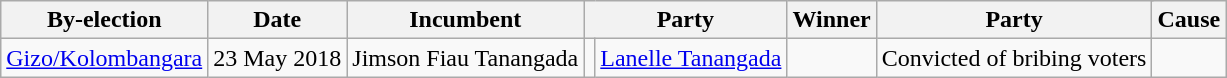<table class="wikitable">
<tr>
<th>By-election</th>
<th>Date</th>
<th>Incumbent</th>
<th colspan=2>Party</th>
<th>Winner</th>
<th colspan=2>Party</th>
<th>Cause</th>
</tr>
<tr>
<td><a href='#'>Gizo/Kolombangara</a></td>
<td>23 May 2018</td>
<td>Jimson Fiau Tanangada</td>
<td></td>
<td><a href='#'>Lanelle Tanangada</a></td>
<td></td>
<td>Convicted of bribing voters</td>
</tr>
</table>
